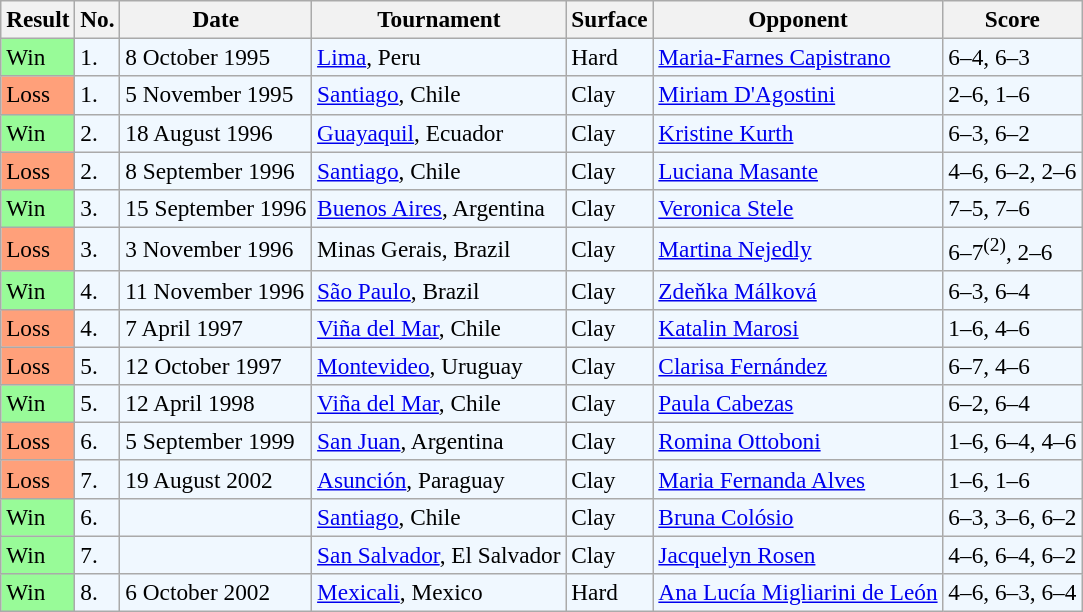<table class="sortable wikitable" style=font-size:97%>
<tr>
<th>Result</th>
<th>No.</th>
<th>Date</th>
<th>Tournament</th>
<th>Surface</th>
<th>Opponent</th>
<th>Score</th>
</tr>
<tr style="background:#f0f8ff;">
<td style="background:#98fb98;">Win</td>
<td>1.</td>
<td>8 October 1995</td>
<td><a href='#'>Lima</a>, Peru</td>
<td>Hard</td>
<td> <a href='#'>Maria-Farnes Capistrano</a></td>
<td>6–4, 6–3</td>
</tr>
<tr style="background:#f0f8ff;">
<td style="background:#ffa07a;">Loss</td>
<td>1.</td>
<td>5 November 1995</td>
<td><a href='#'>Santiago</a>, Chile</td>
<td>Clay</td>
<td> <a href='#'>Miriam D'Agostini</a></td>
<td>2–6, 1–6</td>
</tr>
<tr style="background:#f0f8ff;">
<td style="background:#98fb98;">Win</td>
<td>2.</td>
<td>18 August 1996</td>
<td><a href='#'>Guayaquil</a>, Ecuador</td>
<td>Clay</td>
<td> <a href='#'>Kristine Kurth</a></td>
<td>6–3, 6–2</td>
</tr>
<tr style="background:#f0f8ff;">
<td style="background:#ffa07a;">Loss</td>
<td>2.</td>
<td>8 September 1996</td>
<td><a href='#'>Santiago</a>, Chile</td>
<td>Clay</td>
<td> <a href='#'>Luciana Masante</a></td>
<td>4–6, 6–2, 2–6</td>
</tr>
<tr style="background:#f0f8ff;">
<td style="background:#98fb98;">Win</td>
<td>3.</td>
<td>15 September 1996</td>
<td><a href='#'>Buenos Aires</a>, Argentina</td>
<td>Clay</td>
<td> <a href='#'>Veronica Stele</a></td>
<td>7–5, 7–6</td>
</tr>
<tr style="background:#f0f8ff;">
<td style="background:#ffa07a;">Loss</td>
<td>3.</td>
<td>3 November 1996</td>
<td>Minas Gerais, Brazil</td>
<td>Clay</td>
<td> <a href='#'>Martina Nejedly</a></td>
<td>6–7<sup>(2)</sup>, 2–6</td>
</tr>
<tr style="background:#f0f8ff;">
<td style="background:#98fb98;">Win</td>
<td>4.</td>
<td>11 November 1996</td>
<td><a href='#'>São Paulo</a>, Brazil</td>
<td>Clay</td>
<td> <a href='#'>Zdeňka Málková</a></td>
<td>6–3, 6–4</td>
</tr>
<tr style="background:#f0f8ff;">
<td style="background:#ffa07a;">Loss</td>
<td>4.</td>
<td>7 April 1997</td>
<td><a href='#'>Viña del Mar</a>, Chile</td>
<td>Clay</td>
<td> <a href='#'>Katalin Marosi</a></td>
<td>1–6, 4–6</td>
</tr>
<tr style="background:#f0f8ff;">
<td style="background:#ffa07a;">Loss</td>
<td>5.</td>
<td>12 October 1997</td>
<td><a href='#'>Montevideo</a>, Uruguay</td>
<td>Clay</td>
<td> <a href='#'>Clarisa Fernández</a></td>
<td>6–7, 4–6</td>
</tr>
<tr style="background:#f0f8ff;">
<td style="background:#98fb98;">Win</td>
<td>5.</td>
<td>12 April 1998</td>
<td><a href='#'>Viña del Mar</a>, Chile</td>
<td>Clay</td>
<td> <a href='#'>Paula Cabezas</a></td>
<td>6–2, 6–4</td>
</tr>
<tr style="background:#f0f8ff;">
<td style="background:#ffa07a;">Loss</td>
<td>6.</td>
<td>5 September 1999</td>
<td><a href='#'>San Juan</a>, Argentina</td>
<td>Clay</td>
<td> <a href='#'>Romina Ottoboni</a></td>
<td>1–6, 6–4, 4–6</td>
</tr>
<tr style="background:#f0f8ff;">
<td style="background:#ffa07a;">Loss</td>
<td>7.</td>
<td>19 August 2002</td>
<td><a href='#'>Asunción</a>, Paraguay</td>
<td>Clay</td>
<td> <a href='#'>Maria Fernanda Alves</a></td>
<td>1–6, 1–6</td>
</tr>
<tr bgcolor=#f0f8ff>
<td style="background:#98fb98;">Win</td>
<td>6.</td>
<td></td>
<td><a href='#'>Santiago</a>, Chile</td>
<td>Clay</td>
<td> <a href='#'>Bruna Colósio</a></td>
<td>6–3, 3–6, 6–2</td>
</tr>
<tr bgcolor=#f0f8ff>
<td style="background:#98fb98;">Win</td>
<td>7.</td>
<td></td>
<td><a href='#'>San Salvador</a>, El Salvador</td>
<td>Clay</td>
<td> <a href='#'>Jacquelyn Rosen</a></td>
<td>4–6, 6–4, 6–2</td>
</tr>
<tr style="background:#f0f8ff;">
<td style="background:#98fb98;">Win</td>
<td>8.</td>
<td>6 October 2002</td>
<td><a href='#'>Mexicali</a>, Mexico</td>
<td>Hard</td>
<td> <a href='#'>Ana Lucía Migliarini de León</a></td>
<td>4–6, 6–3, 6–4</td>
</tr>
</table>
